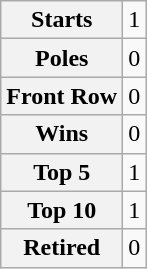<table class="wikitable" style="text-align:center">
<tr>
<th>Starts</th>
<td>1</td>
</tr>
<tr>
<th>Poles</th>
<td>0</td>
</tr>
<tr>
<th>Front Row</th>
<td>0</td>
</tr>
<tr>
<th>Wins</th>
<td>0</td>
</tr>
<tr>
<th>Top 5</th>
<td>1</td>
</tr>
<tr>
<th>Top 10</th>
<td>1</td>
</tr>
<tr>
<th>Retired</th>
<td>0</td>
</tr>
</table>
